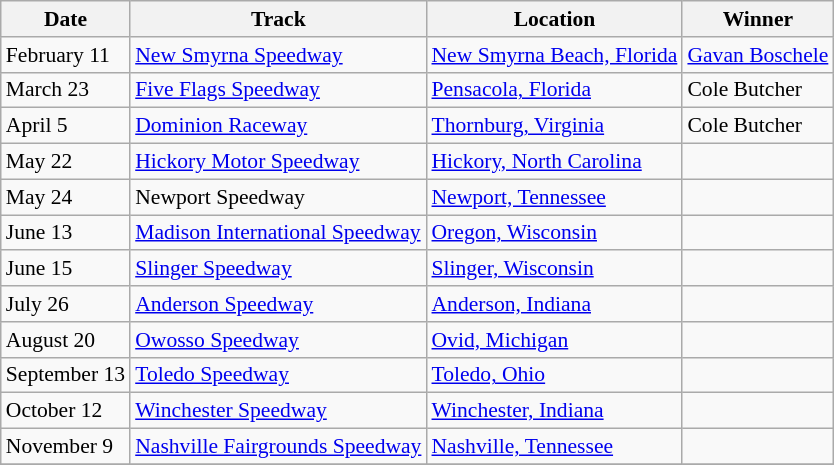<table class="wikitable" style="font-size:90%;">
<tr>
<th>Date</th>
<th>Track</th>
<th>Location</th>
<th>Winner</th>
</tr>
<tr>
<td>February 11</td>
<td><a href='#'>New Smyrna Speedway</a></td>
<td><a href='#'>New Smyrna Beach, Florida</a></td>
<td><a href='#'>Gavan Boschele</a></td>
</tr>
<tr>
<td>March 23</td>
<td><a href='#'>Five Flags Speedway</a></td>
<td><a href='#'>Pensacola, Florida</a></td>
<td>Cole Butcher</td>
</tr>
<tr>
<td>April 5</td>
<td><a href='#'>Dominion Raceway</a></td>
<td><a href='#'>Thornburg, Virginia</a></td>
<td>Cole Butcher</td>
</tr>
<tr>
<td>May 22</td>
<td><a href='#'>Hickory Motor Speedway</a></td>
<td><a href='#'>Hickory, North Carolina</a></td>
<td></td>
</tr>
<tr>
<td>May 24</td>
<td>Newport Speedway</td>
<td><a href='#'>Newport, Tennessee</a></td>
<td></td>
</tr>
<tr>
<td>June 13</td>
<td><a href='#'>Madison International Speedway</a></td>
<td><a href='#'>Oregon, Wisconsin</a></td>
<td></td>
</tr>
<tr>
<td>June 15</td>
<td><a href='#'>Slinger Speedway</a></td>
<td><a href='#'>Slinger, Wisconsin</a></td>
<td></td>
</tr>
<tr>
<td>July 26</td>
<td><a href='#'>Anderson Speedway</a></td>
<td><a href='#'>Anderson, Indiana</a></td>
<td></td>
</tr>
<tr>
<td>August 20</td>
<td><a href='#'>Owosso Speedway</a></td>
<td><a href='#'>Ovid, Michigan</a></td>
<td></td>
</tr>
<tr>
<td>September 13</td>
<td><a href='#'>Toledo Speedway</a></td>
<td><a href='#'>Toledo, Ohio</a></td>
<td></td>
</tr>
<tr>
<td>October 12</td>
<td><a href='#'>Winchester Speedway</a></td>
<td><a href='#'>Winchester, Indiana</a></td>
<td></td>
</tr>
<tr>
<td>November 9</td>
<td><a href='#'>Nashville Fairgrounds Speedway</a></td>
<td><a href='#'>Nashville, Tennessee</a></td>
<td></td>
</tr>
<tr>
</tr>
</table>
